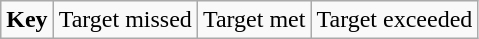<table class="wikitable">
<tr>
<td><strong>Key</strong></td>
<td> Target missed</td>
<td> Target met</td>
<td> Target exceeded</td>
</tr>
</table>
